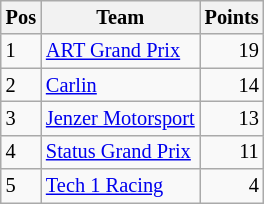<table class="wikitable" style="font-size: 85%;">
<tr>
<th>Pos</th>
<th>Team</th>
<th>Points</th>
</tr>
<tr>
<td>1</td>
<td> <a href='#'>ART Grand Prix</a></td>
<td align="right">19</td>
</tr>
<tr>
<td>2</td>
<td> <a href='#'>Carlin</a></td>
<td align="right">14</td>
</tr>
<tr>
<td>3</td>
<td> <a href='#'>Jenzer Motorsport</a></td>
<td align="right">13</td>
</tr>
<tr>
<td>4</td>
<td> <a href='#'>Status Grand Prix</a></td>
<td align="right">11</td>
</tr>
<tr>
<td>5</td>
<td> <a href='#'>Tech 1 Racing</a></td>
<td align="right">4</td>
</tr>
</table>
